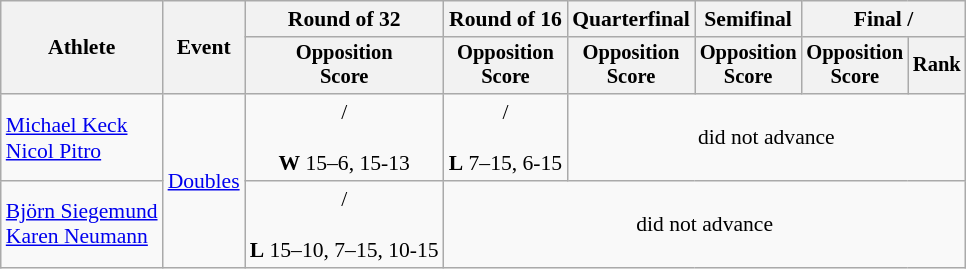<table class=wikitable style="font-size:90%">
<tr>
<th rowspan="2">Athlete</th>
<th rowspan="2">Event</th>
<th>Round of 32</th>
<th>Round of 16</th>
<th>Quarterfinal</th>
<th>Semifinal</th>
<th colspan=2>Final / </th>
</tr>
<tr style="font-size:95%">
<th>Opposition<br>Score</th>
<th>Opposition<br>Score</th>
<th>Opposition<br>Score</th>
<th>Opposition<br>Score</th>
<th>Opposition<br>Score</th>
<th>Rank</th>
</tr>
<tr>
<td align=left><a href='#'>Michael Keck</a><br> <a href='#'>Nicol Pitro</a></td>
<td align=left rowspan=2><a href='#'>Doubles</a></td>
<td align=center> /<br><br><strong>W</strong> 15–6, 15-13</td>
<td align=center> /<br><br><strong>L</strong> 7–15, 6-15</td>
<td align=center colspan=4>did not advance</td>
</tr>
<tr>
<td align=left><a href='#'>Björn Siegemund</a><br> <a href='#'>Karen Neumann</a></td>
<td align=center> /<br><br><strong>L</strong> 15–10, 7–15, 10-15</td>
<td align=center colspan=5>did not advance</td>
</tr>
</table>
